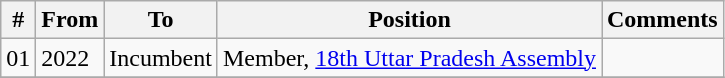<table class="wikitable sortable">
<tr>
<th>#</th>
<th>From</th>
<th>To</th>
<th>Position</th>
<th>Comments</th>
</tr>
<tr>
<td>01</td>
<td>2022</td>
<td>Incumbent</td>
<td>Member, <a href='#'>18th Uttar Pradesh Assembly</a></td>
<td></td>
</tr>
<tr>
</tr>
</table>
